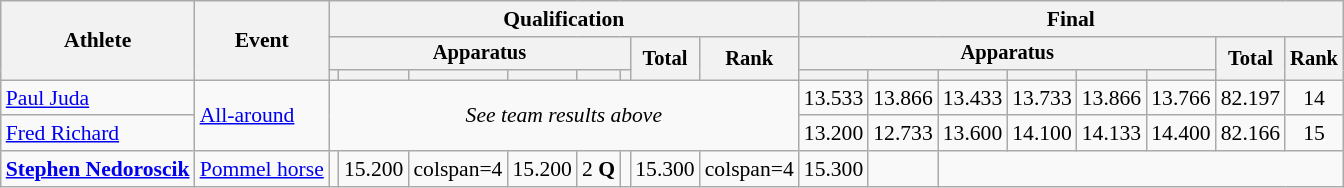<table class=wikitable style=font-size:90%;text-align:center>
<tr>
<th rowspan=3>Athlete</th>
<th rowspan=3>Event</th>
<th colspan=8>Qualification</th>
<th colspan=8>Final</th>
</tr>
<tr style=font-size:95%>
<th colspan=6>Apparatus</th>
<th rowspan=2>Total</th>
<th rowspan=2>Rank</th>
<th colspan=6>Apparatus</th>
<th rowspan=2>Total</th>
<th rowspan=2>Rank</th>
</tr>
<tr style=font-size:95%>
<th></th>
<th></th>
<th></th>
<th></th>
<th></th>
<th></th>
<th></th>
<th></th>
<th></th>
<th></th>
<th></th>
<th></th>
</tr>
<tr>
<td align=left><a href='#'>Paul Juda</a></td>
<td align=left rowspan=2><a href='#'>All-around</a></td>
<td rowspan=2 colspan=8><em>See team results above</em></td>
<td>13.533</td>
<td>13.866</td>
<td>13.433</td>
<td>13.733</td>
<td>13.866</td>
<td>13.766</td>
<td>82.197</td>
<td>14</td>
</tr>
<tr>
<td align=left><a href='#'>Fred Richard</a></td>
<td>13.200</td>
<td>12.733</td>
<td>13.600</td>
<td>14.100</td>
<td>14.133</td>
<td>14.400</td>
<td>82.166</td>
<td>15</td>
</tr>
<tr>
<td align=left><strong><a href='#'>Stephen Nedoroscik</a></strong></td>
<td align=left><a href='#'>Pommel horse</a></td>
<td></td>
<td>15.200</td>
<td>colspan=4 </td>
<td>15.200</td>
<td>2 <strong>Q</strong></td>
<td></td>
<td>15.300</td>
<td>colspan=4 </td>
<td>15.300</td>
<td></td>
</tr>
</table>
